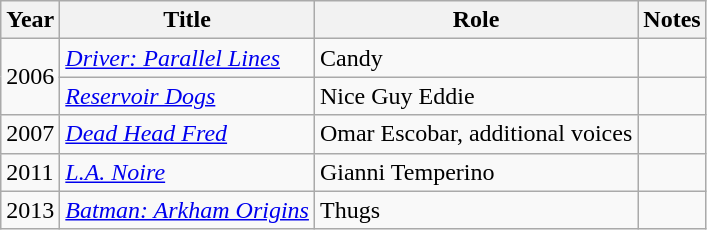<table class="wikitable sortable plainrowheaders" style="white-space:nowrap">
<tr>
<th>Year</th>
<th>Title</th>
<th>Role</th>
<th>Notes</th>
</tr>
<tr>
<td rowspan=2>2006</td>
<td><em><a href='#'>Driver: Parallel Lines</a></em></td>
<td>Candy</td>
<td></td>
</tr>
<tr>
<td><em><a href='#'>Reservoir Dogs</a></em></td>
<td>Nice Guy Eddie</td>
<td></td>
</tr>
<tr>
<td>2007</td>
<td><em><a href='#'>Dead Head Fred</a></em></td>
<td>Omar Escobar, additional voices</td>
<td></td>
</tr>
<tr>
<td>2011</td>
<td><em><a href='#'>L.A. Noire</a></em></td>
<td>Gianni Temperino</td>
<td></td>
</tr>
<tr>
<td>2013</td>
<td><em><a href='#'>Batman: Arkham Origins</a></em></td>
<td>Thugs</td>
<td></td>
</tr>
</table>
